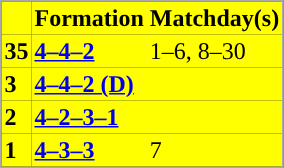<table class="toccolours" border="0" cellpadding="2" cellspacing="0" align="center" style="margin: 0.5em 0 1em 1em; background: #000000; border: 1px #aaaaaa solid;">
<tr bgcolor=#FFFF00>
<th></th>
<th>Formation</th>
<th>Matchday(s)</th>
</tr>
<tr bgcolor=#FFFF00>
<td><strong>35</strong></td>
<td><a href='#'><span><strong>4–4–2</strong></span></a></td>
<td>1–6, 8–30</td>
</tr>
<tr bgcolor=#FFFF00>
<td><strong>3</strong></td>
<td><a href='#'><span><strong>4–4–2 (D)</strong></span></a></td>
<td></td>
</tr>
<tr bgcolor=#FFFF00>
<td><strong>2</strong></td>
<td><a href='#'><span><strong>4–2–3–1</strong></span></a></td>
<td></td>
</tr>
<tr bgcolor=#FFFF00>
<td><strong>1</strong></td>
<td><a href='#'><span><strong>4–3–3</strong></span></a></td>
<td>7</td>
</tr>
</table>
